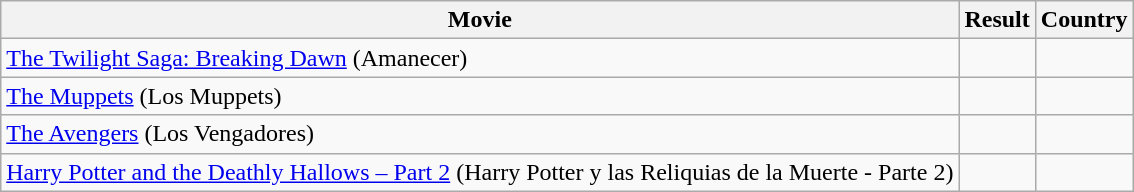<table class="wikitable">
<tr>
<th>Movie</th>
<th>Result</th>
<th>Country</th>
</tr>
<tr>
<td><a href='#'>The Twilight Saga: Breaking Dawn</a> (Amanecer)</td>
<td></td>
<td></td>
</tr>
<tr>
<td><a href='#'>The Muppets</a> (Los Muppets)</td>
<td></td>
<td></td>
</tr>
<tr>
<td><a href='#'>The Avengers</a> (Los Vengadores)</td>
<td></td>
<td></td>
</tr>
<tr>
<td><a href='#'>Harry Potter and the Deathly Hallows – Part 2</a> (Harry Potter y las Reliquias de la Muerte - Parte 2)</td>
<td></td>
<td></td>
</tr>
</table>
